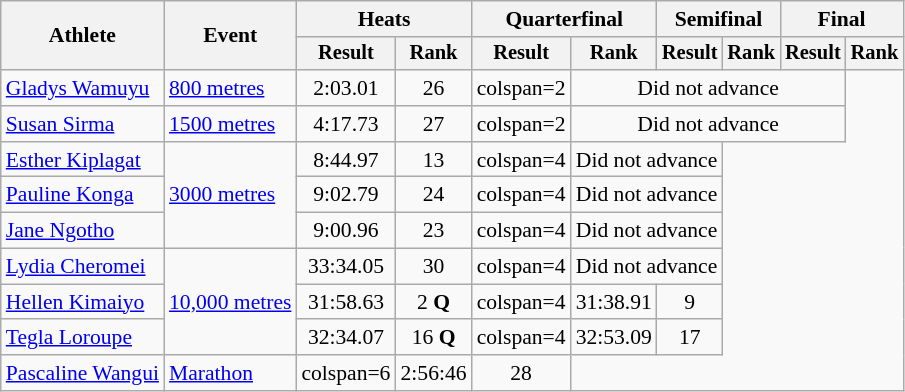<table class="wikitable" style="font-size:90%">
<tr>
<th rowspan="2">Athlete</th>
<th rowspan="2">Event</th>
<th colspan="2">Heats</th>
<th colspan="2">Quarterfinal</th>
<th colspan="2">Semifinal</th>
<th colspan="2">Final</th>
</tr>
<tr style="font-size:95%">
<th>Result</th>
<th>Rank</th>
<th>Result</th>
<th>Rank</th>
<th>Result</th>
<th>Rank</th>
<th>Result</th>
<th>Rank</th>
</tr>
<tr align=center>
<td align=left><a href='#'>Gladys Wamuyu</a></td>
<td align=left><a href='#'>800 metres</a></td>
<td>2:03.01</td>
<td>26</td>
<td>colspan=2</td>
<td colspan=4>Did not advance</td>
</tr>
<tr align=center>
<td align=left><a href='#'>Susan Sirma</a></td>
<td align=left><a href='#'>1500 metres</a></td>
<td>4:17.73</td>
<td>27</td>
<td>colspan=2</td>
<td colspan=4>Did not advance</td>
</tr>
<tr align=center>
<td align=left><a href='#'>Esther Kiplagat</a></td>
<td align=left rowspan=3><a href='#'>3000 metres</a></td>
<td>8:44.97</td>
<td>13</td>
<td>colspan=4</td>
<td colspan=2>Did not advance</td>
</tr>
<tr align=center>
<td align=left><a href='#'>Pauline Konga</a></td>
<td>9:02.79</td>
<td>24</td>
<td>colspan=4</td>
<td colspan=2>Did not advance</td>
</tr>
<tr align=center>
<td align=left><a href='#'>Jane Ngotho</a></td>
<td>9:00.96</td>
<td>23</td>
<td>colspan=4</td>
<td colspan=2>Did not advance</td>
</tr>
<tr align=center>
<td align=left><a href='#'>Lydia Cheromei</a></td>
<td align=left rowspan=3><a href='#'>10,000 metres</a></td>
<td>33:34.05</td>
<td>30</td>
<td>colspan=4</td>
<td colspan=2>Did not advance</td>
</tr>
<tr align=center>
<td align=left><a href='#'>Hellen Kimaiyo</a></td>
<td>31:58.63</td>
<td>2 <strong>Q</strong></td>
<td>colspan=4</td>
<td>31:38.91</td>
<td>9</td>
</tr>
<tr align=center>
<td align=left><a href='#'>Tegla Loroupe</a></td>
<td>32:34.07</td>
<td>16 <strong>Q</strong></td>
<td>colspan=4</td>
<td>32:53.09</td>
<td>17</td>
</tr>
<tr align=center>
<td align=left><a href='#'>Pascaline Wangui</a></td>
<td align=left><a href='#'>Marathon</a></td>
<td>colspan=6</td>
<td>2:56:46</td>
<td>28</td>
</tr>
</table>
